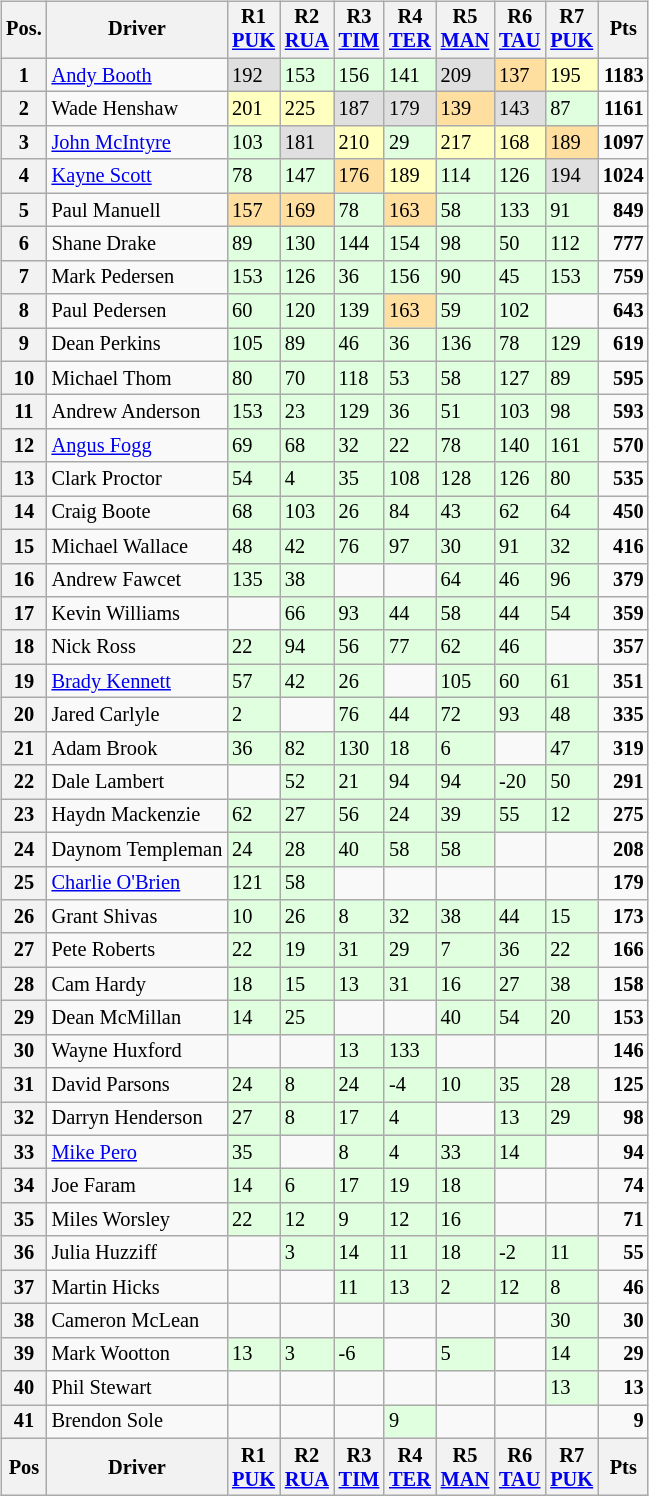<table>
<tr>
<td><br><table class="wikitable" style="font-size: 85%">
<tr>
<th valign="middle">Pos.</th>
<th valign="middle">Driver</th>
<th width="4%">R1<br><a href='#'>PUK</a></th>
<th width="4%">R2<br><a href='#'>RUA</a></th>
<th width="4%">R3<br><a href='#'>TIM</a></th>
<th width="4%">R4<br><a href='#'>TER</a></th>
<th width="4%">R5<br><a href='#'>MAN</a></th>
<th width="4%">R6<br><a href='#'>TAU</a></th>
<th width="4%">R7<br><a href='#'>PUK</a></th>
<th valign="middle">Pts</th>
</tr>
<tr>
<th>1</th>
<td> <a href='#'>Andy Booth</a></td>
<td style="background:#dfdfdf;">192</td>
<td style="background:#dfffdf;">153</td>
<td style="background:#dfffdf;">156</td>
<td style="background:#dfffdf;">141</td>
<td style="background:#dfdfdf;">209</td>
<td style="background:#ffdf9f;">137</td>
<td style="background:#ffffbf;">195</td>
<td align="right"><strong>1183</strong></td>
</tr>
<tr>
<th>2</th>
<td> Wade Henshaw</td>
<td style="background:#ffffbf;">201</td>
<td style="background:#ffffbf;">225</td>
<td style="background:#dfdfdf;">187</td>
<td style="background:#dfdfdf;">179</td>
<td style="background:#ffdf9f;">139</td>
<td style="background:#dfdfdf;">143</td>
<td style="background:#dfffdf;">87</td>
<td align="right"><strong>1161</strong></td>
</tr>
<tr>
<th>3</th>
<td> <a href='#'>John McIntyre</a></td>
<td style="background:#dfffdf;">103</td>
<td style="background:#dfdfdf;">181</td>
<td style="background:#ffffbf;">210</td>
<td style="background:#dfffdf;">29</td>
<td style="background:#ffffbf;">217</td>
<td style="background:#ffffbf;">168</td>
<td style="background:#ffdf9f;">189</td>
<td align="right"><strong>1097</strong></td>
</tr>
<tr>
<th>4</th>
<td> <a href='#'>Kayne Scott</a></td>
<td style="background:#dfffdf;">78</td>
<td style="background:#dfffdf;">147</td>
<td style="background:#ffdf9f;">176</td>
<td style="background:#ffffbf;">189</td>
<td style="background:#dfffdf;">114</td>
<td style="background:#dfffdf;">126</td>
<td style="background:#dfdfdf;">194</td>
<td align="right"><strong>1024</strong></td>
</tr>
<tr>
<th>5</th>
<td> Paul Manuell</td>
<td style="background:#ffdf9f;">157</td>
<td style="background:#ffdf9f;">169</td>
<td style="background:#dfffdf;">78</td>
<td style="background:#ffdf9f;">163</td>
<td style="background:#dfffdf;">58</td>
<td style="background:#dfffdf;">133</td>
<td style="background:#dfffdf;">91</td>
<td align="right"><strong>849</strong></td>
</tr>
<tr>
<th>6</th>
<td> Shane Drake</td>
<td style="background:#dfffdf;">89</td>
<td style="background:#dfffdf;">130</td>
<td style="background:#dfffdf;">144</td>
<td style="background:#dfffdf;">154</td>
<td style="background:#dfffdf;">98</td>
<td style="background:#dfffdf;">50</td>
<td style="background:#dfffdf;">112</td>
<td align="right"><strong>777</strong></td>
</tr>
<tr>
<th>7</th>
<td> Mark Pedersen</td>
<td style="background:#dfffdf;">153</td>
<td style="background:#dfffdf;">126</td>
<td style="background:#dfffdf;">36</td>
<td style="background:#dfffdf;">156</td>
<td style="background:#dfffdf;">90</td>
<td style="background:#dfffdf;">45</td>
<td style="background:#dfffdf;">153</td>
<td align="right"><strong>759</strong></td>
</tr>
<tr>
<th>8</th>
<td> Paul Pedersen</td>
<td style="background:#dfffdf;">60</td>
<td style="background:#dfffdf;">120</td>
<td style="background:#dfffdf;">139</td>
<td style="background:#ffdf9f;">163</td>
<td style="background:#dfffdf;">59</td>
<td style="background:#dfffdf;">102</td>
<td></td>
<td align="right"><strong>643</strong></td>
</tr>
<tr>
<th>9</th>
<td> Dean Perkins</td>
<td style="background:#dfffdf;">105</td>
<td style="background:#dfffdf;">89</td>
<td style="background:#dfffdf;">46</td>
<td style="background:#dfffdf;">36</td>
<td style="background:#dfffdf;">136</td>
<td style="background:#dfffdf;">78</td>
<td style="background:#dfffdf;">129</td>
<td align="right"><strong>619</strong></td>
</tr>
<tr>
<th>10</th>
<td> Michael Thom</td>
<td style="background:#dfffdf;">80</td>
<td style="background:#dfffdf;">70</td>
<td style="background:#dfffdf;">118</td>
<td style="background:#dfffdf;">53</td>
<td style="background:#dfffdf;">58</td>
<td style="background:#dfffdf;">127</td>
<td style="background:#dfffdf;">89</td>
<td align="right"><strong>595</strong></td>
</tr>
<tr>
<th>11</th>
<td> Andrew Anderson</td>
<td style="background:#dfffdf;">153</td>
<td style="background:#dfffdf;">23</td>
<td style="background:#dfffdf;">129</td>
<td style="background:#dfffdf;">36</td>
<td style="background:#dfffdf;">51</td>
<td style="background:#dfffdf;">103</td>
<td style="background:#dfffdf;">98</td>
<td align="right"><strong>593</strong></td>
</tr>
<tr>
<th>12</th>
<td> <a href='#'>Angus Fogg</a></td>
<td style="background:#dfffdf;">69</td>
<td style="background:#dfffdf;">68</td>
<td style="background:#dfffdf;">32</td>
<td style="background:#dfffdf;">22</td>
<td style="background:#dfffdf;">78</td>
<td style="background:#dfffdf;">140</td>
<td style="background:#dfffdf;">161</td>
<td align="right"><strong>570</strong></td>
</tr>
<tr>
<th>13</th>
<td> Clark Proctor</td>
<td style="background:#dfffdf;">54</td>
<td style="background:#dfffdf;">4</td>
<td style="background:#dfffdf;">35</td>
<td style="background:#dfffdf;">108</td>
<td style="background:#dfffdf;">128</td>
<td style="background:#dfffdf;">126</td>
<td style="background:#dfffdf;">80</td>
<td align="right"><strong>535</strong></td>
</tr>
<tr>
<th>14</th>
<td> Craig Boote</td>
<td style="background:#dfffdf;">68</td>
<td style="background:#dfffdf;">103</td>
<td style="background:#dfffdf;">26</td>
<td style="background:#dfffdf;">84</td>
<td style="background:#dfffdf;">43</td>
<td style="background:#dfffdf;">62</td>
<td style="background:#dfffdf;">64</td>
<td align="right"><strong>450</strong></td>
</tr>
<tr>
<th>15</th>
<td> Michael Wallace</td>
<td style="background:#dfffdf;">48</td>
<td style="background:#dfffdf;">42</td>
<td style="background:#dfffdf;">76</td>
<td style="background:#dfffdf;">97</td>
<td style="background:#dfffdf;">30</td>
<td style="background:#dfffdf;">91</td>
<td style="background:#dfffdf;">32</td>
<td align="right"><strong>416</strong></td>
</tr>
<tr>
<th>16</th>
<td> Andrew Fawcet</td>
<td style="background:#dfffdf;">135</td>
<td style="background:#dfffdf;">38</td>
<td></td>
<td></td>
<td style="background:#dfffdf;">64</td>
<td style="background:#dfffdf;">46</td>
<td style="background:#dfffdf;">96</td>
<td align="right"><strong>379</strong></td>
</tr>
<tr>
<th>17</th>
<td> Kevin Williams</td>
<td></td>
<td style="background:#dfffdf;">66</td>
<td style="background:#dfffdf;">93</td>
<td style="background:#dfffdf;">44</td>
<td style="background:#dfffdf;">58</td>
<td style="background:#dfffdf;">44</td>
<td style="background:#dfffdf;">54</td>
<td align="right"><strong>359</strong></td>
</tr>
<tr>
<th>18</th>
<td> Nick Ross</td>
<td style="background:#dfffdf;">22</td>
<td style="background:#dfffdf;">94</td>
<td style="background:#dfffdf;">56</td>
<td style="background:#dfffdf;">77</td>
<td style="background:#dfffdf;">62</td>
<td style="background:#dfffdf;">46</td>
<td></td>
<td align="right"><strong>357</strong></td>
</tr>
<tr>
<th>19</th>
<td> <a href='#'>Brady Kennett</a></td>
<td style="background:#dfffdf;">57</td>
<td style="background:#dfffdf;">42</td>
<td style="background:#dfffdf;">26</td>
<td></td>
<td style="background:#dfffdf;">105</td>
<td style="background:#dfffdf;">60</td>
<td style="background:#dfffdf;">61</td>
<td align="right"><strong>351</strong></td>
</tr>
<tr>
<th>20</th>
<td> Jared Carlyle</td>
<td style="background:#dfffdf;">2</td>
<td></td>
<td style="background:#dfffdf;">76</td>
<td style="background:#dfffdf;">44</td>
<td style="background:#dfffdf;">72</td>
<td style="background:#dfffdf;">93</td>
<td style="background:#dfffdf;">48</td>
<td align="right"><strong>335</strong></td>
</tr>
<tr>
<th>21</th>
<td> Adam Brook</td>
<td style="background:#dfffdf;">36</td>
<td style="background:#dfffdf;">82</td>
<td style="background:#dfffdf;">130</td>
<td style="background:#dfffdf;">18</td>
<td style="background:#dfffdf;">6</td>
<td></td>
<td style="background:#dfffdf;">47</td>
<td align="right"><strong>319</strong></td>
</tr>
<tr>
<th>22</th>
<td> Dale Lambert</td>
<td></td>
<td style="background:#dfffdf;">52</td>
<td style="background:#dfffdf;">21</td>
<td style="background:#dfffdf;">94</td>
<td style="background:#dfffdf;">94</td>
<td style="background:#dfffdf;">-20</td>
<td style="background:#dfffdf;">50</td>
<td align="right"><strong>291</strong></td>
</tr>
<tr>
<th>23</th>
<td> Haydn Mackenzie</td>
<td style="background:#dfffdf;">62</td>
<td style="background:#dfffdf;">27</td>
<td style="background:#dfffdf;">56</td>
<td style="background:#dfffdf;">24</td>
<td style="background:#dfffdf;">39</td>
<td style="background:#dfffdf;">55</td>
<td style="background:#dfffdf;">12</td>
<td align="right"><strong>275</strong></td>
</tr>
<tr>
<th>24</th>
<td> Daynom Templeman</td>
<td style="background:#dfffdf;">24</td>
<td style="background:#dfffdf;">28</td>
<td style="background:#dfffdf;">40</td>
<td style="background:#dfffdf;">58</td>
<td style="background:#dfffdf;">58</td>
<td></td>
<td></td>
<td align="right"><strong>208</strong></td>
</tr>
<tr>
<th>25</th>
<td> <a href='#'>Charlie O'Brien</a></td>
<td style="background:#dfffdf;">121</td>
<td style="background:#dfffdf;">58</td>
<td></td>
<td></td>
<td></td>
<td></td>
<td></td>
<td align="right"><strong>179</strong></td>
</tr>
<tr>
<th>26</th>
<td> Grant Shivas</td>
<td style="background:#dfffdf;">10</td>
<td style="background:#dfffdf;">26</td>
<td style="background:#dfffdf;">8</td>
<td style="background:#dfffdf;">32</td>
<td style="background:#dfffdf;">38</td>
<td style="background:#dfffdf;">44</td>
<td style="background:#dfffdf;">15</td>
<td align="right"><strong>173</strong></td>
</tr>
<tr>
<th>27</th>
<td> Pete Roberts</td>
<td style="background:#dfffdf;">22</td>
<td style="background:#dfffdf;">19</td>
<td style="background:#dfffdf;">31</td>
<td style="background:#dfffdf;">29</td>
<td style="background:#dfffdf;">7</td>
<td style="background:#dfffdf;">36</td>
<td style="background:#dfffdf;">22</td>
<td align="right"><strong>166</strong></td>
</tr>
<tr>
<th>28</th>
<td> Cam Hardy</td>
<td style="background:#dfffdf;">18</td>
<td style="background:#dfffdf;">15</td>
<td style="background:#dfffdf;">13</td>
<td style="background:#dfffdf;">31</td>
<td style="background:#dfffdf;">16</td>
<td style="background:#dfffdf;">27</td>
<td style="background:#dfffdf;">38</td>
<td align="right"><strong>158</strong></td>
</tr>
<tr>
<th>29</th>
<td> Dean McMillan</td>
<td style="background:#dfffdf;">14</td>
<td style="background:#dfffdf;">25</td>
<td></td>
<td></td>
<td style="background:#dfffdf;">40</td>
<td style="background:#dfffdf;">54</td>
<td style="background:#dfffdf;">20</td>
<td align="right"><strong>153</strong></td>
</tr>
<tr>
<th>30</th>
<td> Wayne Huxford</td>
<td></td>
<td></td>
<td style="background:#dfffdf;">13</td>
<td style="background:#dfffdf;">133</td>
<td></td>
<td></td>
<td></td>
<td align="right"><strong>146</strong></td>
</tr>
<tr>
<th>31</th>
<td> David Parsons</td>
<td style="background:#dfffdf;">24</td>
<td style="background:#dfffdf;">8</td>
<td style="background:#dfffdf;">24</td>
<td style="background:#dfffdf;">-4</td>
<td style="background:#dfffdf;">10</td>
<td style="background:#dfffdf;">35</td>
<td style="background:#dfffdf;">28</td>
<td align="right"><strong>125</strong></td>
</tr>
<tr>
<th>32</th>
<td> Darryn Henderson</td>
<td style="background:#dfffdf;">27</td>
<td style="background:#dfffdf;">8</td>
<td style="background:#dfffdf;">17</td>
<td style="background:#dfffdf;">4</td>
<td></td>
<td style="background:#dfffdf;">13</td>
<td style="background:#dfffdf;">29</td>
<td align="right"><strong>98</strong></td>
</tr>
<tr>
<th>33</th>
<td> <a href='#'>Mike Pero</a></td>
<td style="background:#dfffdf;">35</td>
<td></td>
<td style="background:#dfffdf;">8</td>
<td style="background:#dfffdf;">4</td>
<td style="background:#dfffdf;">33</td>
<td style="background:#dfffdf;">14</td>
<td></td>
<td align="right"><strong>94</strong></td>
</tr>
<tr>
<th>34</th>
<td> Joe Faram</td>
<td style="background:#dfffdf;">14</td>
<td style="background:#dfffdf;">6</td>
<td style="background:#dfffdf;">17</td>
<td style="background:#dfffdf;">19</td>
<td style="background:#dfffdf;">18</td>
<td></td>
<td></td>
<td align="right"><strong>74</strong></td>
</tr>
<tr>
<th>35</th>
<td> Miles Worsley</td>
<td style="background:#dfffdf;">22</td>
<td style="background:#dfffdf;">12</td>
<td style="background:#dfffdf;">9</td>
<td style="background:#dfffdf;">12</td>
<td style="background:#dfffdf;">16</td>
<td></td>
<td></td>
<td align="right"><strong>71</strong></td>
</tr>
<tr>
<th>36</th>
<td> Julia Huzziff</td>
<td></td>
<td style="background:#dfffdf;">3</td>
<td style="background:#dfffdf;">14</td>
<td style="background:#dfffdf;">11</td>
<td style="background:#dfffdf;">18</td>
<td style="background:#dfffdf;">-2</td>
<td style="background:#dfffdf;">11</td>
<td align="right"><strong>55</strong></td>
</tr>
<tr>
<th>37</th>
<td> Martin Hicks</td>
<td></td>
<td></td>
<td style="background:#dfffdf;">11</td>
<td style="background:#dfffdf;">13</td>
<td style="background:#dfffdf;">2</td>
<td style="background:#dfffdf;">12</td>
<td style="background:#dfffdf;">8</td>
<td align="right"><strong>46</strong></td>
</tr>
<tr>
<th>38</th>
<td> Cameron McLean</td>
<td></td>
<td></td>
<td></td>
<td></td>
<td></td>
<td></td>
<td style="background:#dfffdf;">30</td>
<td align="right"><strong>30</strong></td>
</tr>
<tr>
<th>39</th>
<td> Mark Wootton</td>
<td style="background:#dfffdf;">13</td>
<td style="background:#dfffdf;">3</td>
<td style="background:#dfffdf;">-6</td>
<td></td>
<td style="background:#dfffdf;">5</td>
<td></td>
<td style="background:#dfffdf;">14</td>
<td align="right"><strong>29</strong></td>
</tr>
<tr>
<th>40</th>
<td> Phil Stewart</td>
<td></td>
<td></td>
<td></td>
<td></td>
<td></td>
<td></td>
<td style="background:#dfffdf;">13</td>
<td align="right"><strong>13</strong></td>
</tr>
<tr>
<th>41</th>
<td> Brendon Sole</td>
<td></td>
<td></td>
<td></td>
<td style="background:#dfffdf;">9</td>
<td></td>
<td></td>
<td></td>
<td align="right"><strong>9</strong></td>
</tr>
<tr style="background: #f9f9f9" valign="top">
<th valign="middle">Pos</th>
<th valign="middle">Driver</th>
<th width="4%">R1<br><a href='#'>PUK</a></th>
<th width="4%">R2<br><a href='#'>RUA</a></th>
<th width="4%">R3<br><a href='#'>TIM</a></th>
<th width="4%">R4<br><a href='#'>TER</a></th>
<th width="4%">R5<br><a href='#'>MAN</a></th>
<th width="4%">R6<br><a href='#'>TAU</a></th>
<th width="4%">R7<br><a href='#'>PUK</a></th>
<th valign="middle">Pts</th>
</tr>
</table>
</td>
<td valign="top"><br></td>
</tr>
</table>
